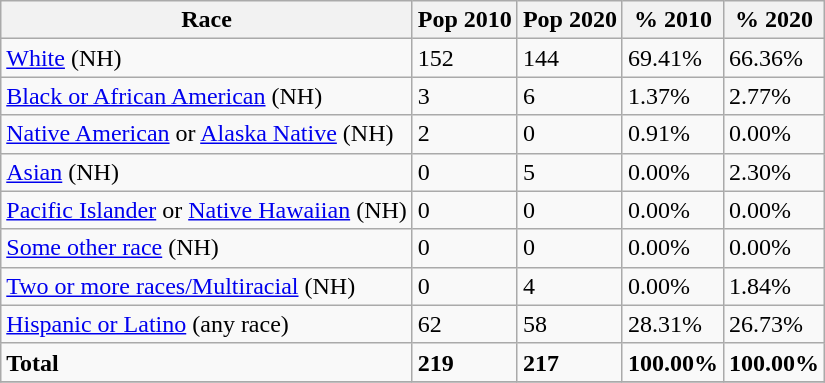<table class="wikitable">
<tr>
<th>Race</th>
<th>Pop 2010</th>
<th>Pop 2020</th>
<th>% 2010</th>
<th>% 2020</th>
</tr>
<tr>
<td><a href='#'>White</a> (NH)</td>
<td>152</td>
<td>144</td>
<td>69.41%</td>
<td>66.36%</td>
</tr>
<tr>
<td><a href='#'>Black or African American</a> (NH)</td>
<td>3</td>
<td>6</td>
<td>1.37%</td>
<td>2.77%</td>
</tr>
<tr>
<td><a href='#'>Native American</a> or <a href='#'>Alaska Native</a> (NH)</td>
<td>2</td>
<td>0</td>
<td>0.91%</td>
<td>0.00%</td>
</tr>
<tr>
<td><a href='#'>Asian</a> (NH)</td>
<td>0</td>
<td>5</td>
<td>0.00%</td>
<td>2.30%</td>
</tr>
<tr>
<td><a href='#'>Pacific Islander</a> or <a href='#'>Native Hawaiian</a> (NH)</td>
<td>0</td>
<td>0</td>
<td>0.00%</td>
<td>0.00%</td>
</tr>
<tr>
<td><a href='#'>Some other race</a> (NH)</td>
<td>0</td>
<td>0</td>
<td>0.00%</td>
<td>0.00%</td>
</tr>
<tr>
<td><a href='#'>Two or more races/Multiracial</a> (NH)</td>
<td>0</td>
<td>4</td>
<td>0.00%</td>
<td>1.84%</td>
</tr>
<tr>
<td><a href='#'>Hispanic or Latino</a> (any race)</td>
<td>62</td>
<td>58</td>
<td>28.31%</td>
<td>26.73%</td>
</tr>
<tr>
<td><strong>Total</strong></td>
<td><strong>219</strong></td>
<td><strong>217</strong></td>
<td><strong>100.00%</strong></td>
<td><strong>100.00%</strong></td>
</tr>
<tr>
</tr>
</table>
